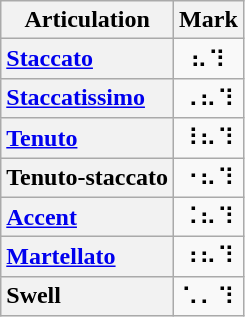<table class="wikitable plainrowheaders" style="text-align: center;">
<tr>
<th scope="col">Articulation</th>
<th scope="col">Mark</th>
</tr>
<tr>
<th scope="row" style="text-align: left;"><a href='#'>Staccato</a></th>
<td>⠦⠹</td>
</tr>
<tr>
<th scope="row" style="text-align: left;"><a href='#'>Staccatissimo</a></th>
<td>⠠⠦⠹</td>
</tr>
<tr>
<th scope="row" style="text-align: left;"><a href='#'>Tenuto</a></th>
<td>⠸⠦⠹</td>
</tr>
<tr>
<th scope="row" style="text-align: left;">Tenuto-staccato</th>
<td>⠐⠦⠹</td>
</tr>
<tr>
<th scope="row" style="text-align: left;"><a href='#'>Accent</a></th>
<td>⠨⠦⠹</td>
</tr>
<tr>
<th scope="row" style="text-align: left;"><a href='#'>Martellato</a></th>
<td>⠰⠦⠹</td>
</tr>
<tr>
<th scope="row" style="text-align: left;">Swell</th>
<td>⠡⠄⠹</td>
</tr>
</table>
